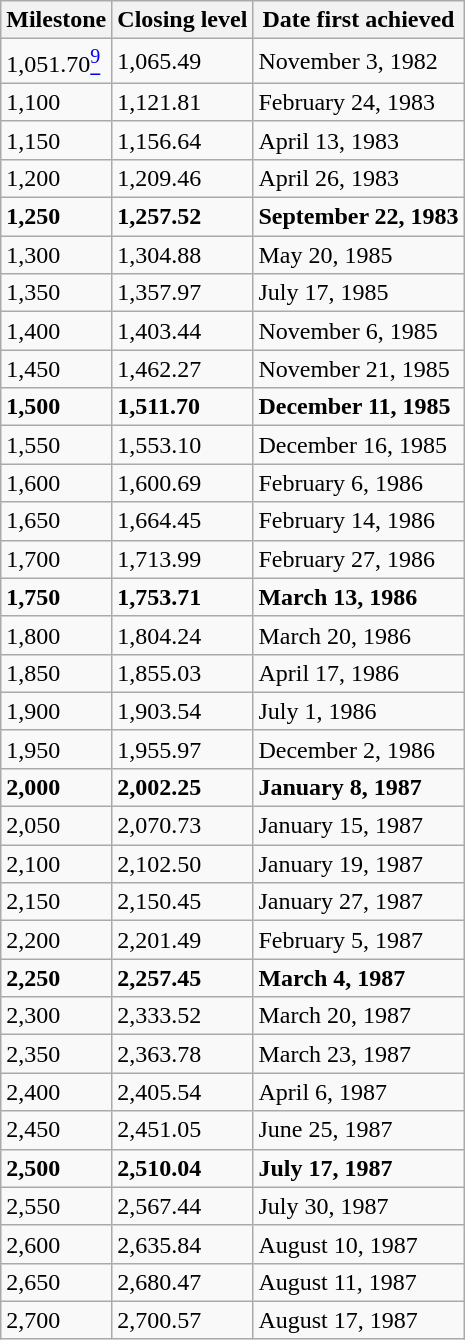<table class="wikitable">
<tr>
<th>Milestone</th>
<th>Closing level</th>
<th>Date first achieved</th>
</tr>
<tr>
<td>1,051.70<a href='#'><sup>9</sup></a></td>
<td>1,065.49</td>
<td>November 3, 1982</td>
</tr>
<tr>
<td>1,100</td>
<td>1,121.81</td>
<td>February 24, 1983</td>
</tr>
<tr>
<td>1,150</td>
<td>1,156.64</td>
<td>April 13, 1983</td>
</tr>
<tr>
<td>1,200</td>
<td>1,209.46</td>
<td>April 26, 1983</td>
</tr>
<tr>
<td><strong>1,250</strong></td>
<td><strong>1,257.52</strong></td>
<td><strong>September 22, 1983</strong></td>
</tr>
<tr>
<td>1,300</td>
<td>1,304.88</td>
<td>May 20, 1985</td>
</tr>
<tr>
<td>1,350</td>
<td>1,357.97</td>
<td>July 17, 1985</td>
</tr>
<tr>
<td>1,400</td>
<td>1,403.44</td>
<td>November 6, 1985</td>
</tr>
<tr>
<td>1,450</td>
<td>1,462.27</td>
<td>November 21, 1985</td>
</tr>
<tr>
<td><strong>1,500</strong></td>
<td><strong>1,511.70</strong></td>
<td><strong>December 11, 1985</strong></td>
</tr>
<tr>
<td>1,550</td>
<td>1,553.10</td>
<td>December 16, 1985</td>
</tr>
<tr>
<td>1,600</td>
<td>1,600.69</td>
<td>February 6, 1986</td>
</tr>
<tr>
<td>1,650</td>
<td>1,664.45</td>
<td>February 14, 1986</td>
</tr>
<tr>
<td>1,700</td>
<td>1,713.99</td>
<td>February 27, 1986</td>
</tr>
<tr>
<td><strong>1,750</strong></td>
<td><strong>1,753.71</strong></td>
<td><strong>March 13, 1986</strong></td>
</tr>
<tr>
<td>1,800</td>
<td>1,804.24</td>
<td>March 20, 1986</td>
</tr>
<tr>
<td>1,850</td>
<td>1,855.03</td>
<td>April 17, 1986</td>
</tr>
<tr>
<td>1,900</td>
<td>1,903.54</td>
<td>July 1, 1986</td>
</tr>
<tr>
<td>1,950</td>
<td>1,955.97</td>
<td>December 2, 1986</td>
</tr>
<tr>
<td><strong>2,000</strong></td>
<td><strong>2,002.25</strong></td>
<td><strong>January 8, 1987</strong></td>
</tr>
<tr>
<td>2,050</td>
<td>2,070.73</td>
<td>January 15, 1987</td>
</tr>
<tr>
<td>2,100</td>
<td>2,102.50</td>
<td>January 19, 1987</td>
</tr>
<tr>
<td>2,150</td>
<td>2,150.45</td>
<td>January 27, 1987</td>
</tr>
<tr>
<td>2,200</td>
<td>2,201.49</td>
<td>February 5, 1987</td>
</tr>
<tr>
<td><strong>2,250</strong></td>
<td><strong>2,257.45</strong></td>
<td><strong>March 4, 1987</strong></td>
</tr>
<tr>
<td>2,300</td>
<td>2,333.52</td>
<td>March 20, 1987</td>
</tr>
<tr>
<td>2,350</td>
<td>2,363.78</td>
<td>March 23, 1987</td>
</tr>
<tr>
<td>2,400</td>
<td>2,405.54</td>
<td>April 6, 1987</td>
</tr>
<tr>
<td>2,450</td>
<td>2,451.05</td>
<td>June 25, 1987</td>
</tr>
<tr>
<td><strong>2,500</strong></td>
<td><strong>2,510.04</strong></td>
<td><strong>July 17, 1987</strong></td>
</tr>
<tr>
<td>2,550</td>
<td>2,567.44</td>
<td>July 30, 1987</td>
</tr>
<tr>
<td>2,600</td>
<td>2,635.84</td>
<td>August 10, 1987</td>
</tr>
<tr>
<td>2,650</td>
<td>2,680.47</td>
<td>August 11, 1987</td>
</tr>
<tr>
<td>2,700</td>
<td>2,700.57</td>
<td>August 17, 1987</td>
</tr>
</table>
